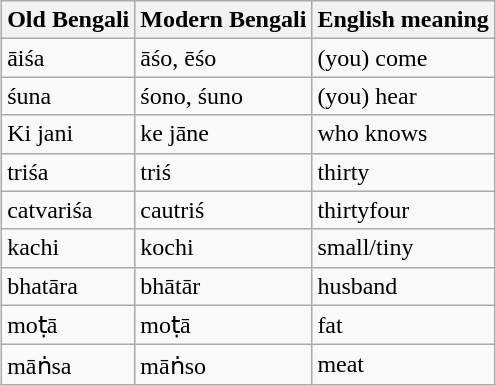<table class="wikitable" style="margin: 1em auto 1em auto;">
<tr>
<th>Old Bengali</th>
<th>Modern Bengali</th>
<th>English meaning</th>
</tr>
<tr>
<td>āiśa</td>
<td>āśo, ēśo</td>
<td>(you) come</td>
</tr>
<tr>
<td>śuna</td>
<td>śono, śuno</td>
<td>(you) hear</td>
</tr>
<tr>
<td>Ki jani</td>
<td>ke jāne</td>
<td>who knows</td>
</tr>
<tr>
<td>triśa</td>
<td>triś</td>
<td>thirty</td>
</tr>
<tr>
<td>catvariśa</td>
<td>cautriś</td>
<td>thirtyfour</td>
</tr>
<tr>
<td>kachi</td>
<td>kochi</td>
<td>small/tiny</td>
</tr>
<tr>
<td>bhatāra</td>
<td>bhātār</td>
<td>husband</td>
</tr>
<tr>
<td>moṭā</td>
<td>moṭā</td>
<td>fat</td>
</tr>
<tr>
<td>māṅsa</td>
<td>māṅso</td>
<td>meat</td>
</tr>
</table>
